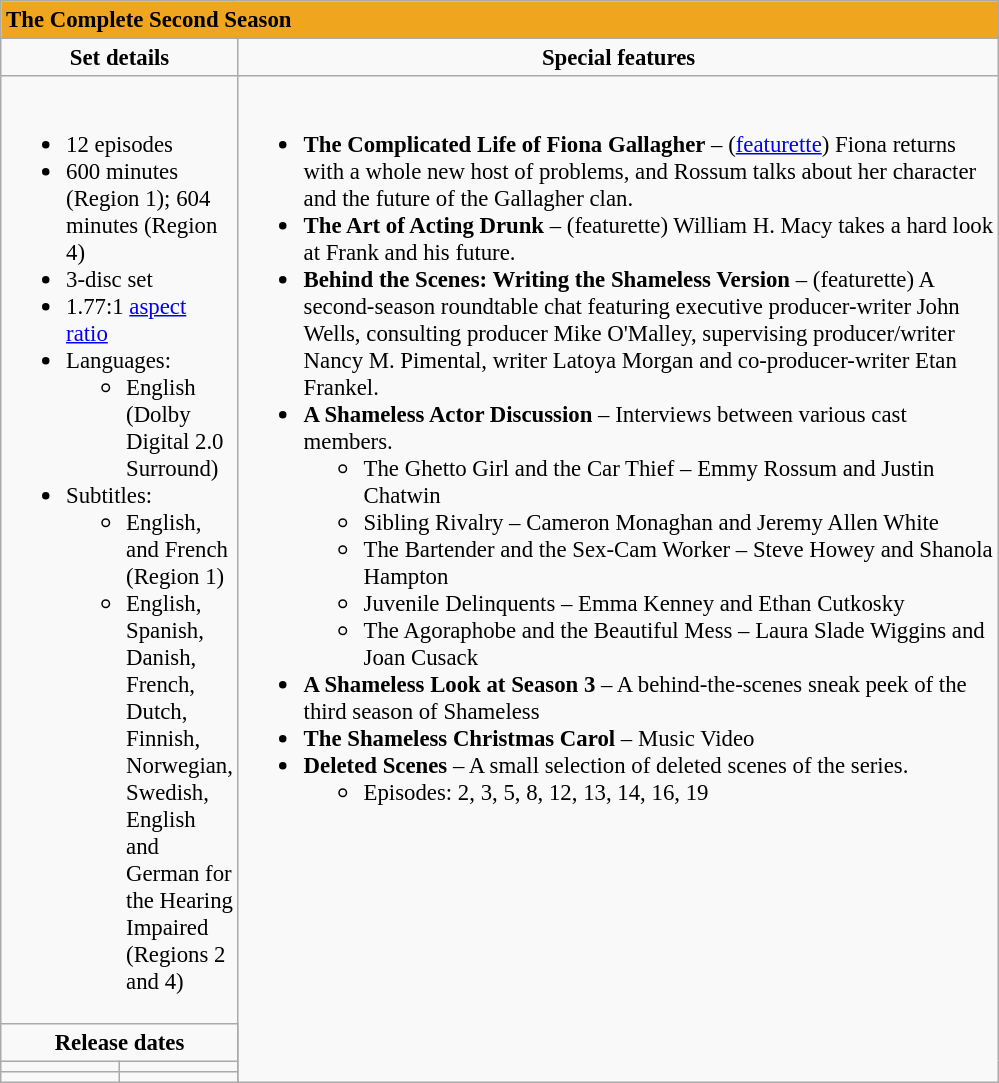<table class="wikitable" style="font-size:95%;">
<tr style="background:#efa61e;">
<td colspan="6"><span> <strong>The Complete Second Season</strong></span></td>
</tr>
<tr>
<td align="center" width="100" colspan="3"><strong>Set details</strong></td>
<td width="500" align="center"><strong>Special features</strong></td>
</tr>
<tr valign="top">
<td colspan="3" align="left" width="100"><br><ul><li>12 episodes</li><li>600 minutes (Region 1); 604 minutes (Region 4)</li><li>3-disc set</li><li>1.77:1 <a href='#'>aspect ratio</a></li><li>Languages:<ul><li>English (Dolby Digital 2.0 Surround)</li></ul></li><li>Subtitles:<ul><li>English, and French (Region 1)</li><li>English, Spanish, Danish, French, Dutch, Finnish, Norwegian, Swedish, English and German for the Hearing Impaired (Regions 2 and 4)</li></ul></li></ul></td>
<td rowspan="4" align="left" width="400"><br><ul><li><strong>The Complicated Life of Fiona Gallagher</strong> – (<a href='#'>featurette</a>) Fiona returns with a whole new host of problems, and Rossum talks about her character and the future of the Gallagher clan.</li><li><strong>The Art of Acting Drunk</strong> – (featurette) William H. Macy takes a hard look at Frank and his future.</li><li><strong>Behind the Scenes: Writing the Shameless Version</strong> – (featurette) A second-season roundtable chat featuring executive producer-writer John Wells, consulting producer Mike O'Malley, supervising producer/writer Nancy M. Pimental, writer Latoya Morgan and co-producer-writer Etan Frankel.</li><li><strong>A Shameless Actor Discussion</strong> – Interviews between various cast members.<ul><li>The Ghetto Girl and the Car Thief – Emmy Rossum and Justin Chatwin</li><li>Sibling Rivalry – Cameron Monaghan and Jeremy Allen White</li><li>The Bartender and the Sex-Cam Worker – Steve Howey and Shanola Hampton</li><li>Juvenile Delinquents – Emma Kenney and Ethan Cutkosky</li><li>The Agoraphobe and the Beautiful Mess – Laura Slade Wiggins and Joan Cusack</li></ul></li><li><strong>A Shameless Look at Season 3</strong> – A behind-the-scenes sneak peek of the third season of Shameless</li><li><strong>The Shameless Christmas Carol</strong> – Music Video</li><li><strong>Deleted Scenes</strong> – A small selection of deleted scenes of the series.<ul><li>Episodes: 2, 3, 5, 8, 12, 13, 14, 16, 19</li></ul></li></ul></td>
</tr>
<tr>
<td colspan="2" align="center"><strong>Release dates</strong></td>
</tr>
<tr>
<td align="center"></td>
<td align="center"></td>
</tr>
<tr>
<td align="center"></td>
<td align="center"></td>
</tr>
</table>
